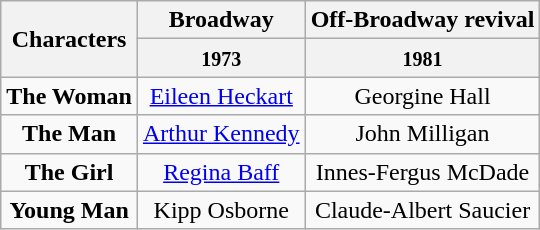<table class="wikitable" style = "text-align:center;">
<tr>
<th rowspan=2>Characters</th>
<th>Broadway</th>
<th>Off-Broadway revival</th>
</tr>
<tr>
<th><small>1973</small></th>
<th><small>1981</small></th>
</tr>
<tr>
<td><strong>The Woman</strong></td>
<td><a href='#'>Eileen Heckart</a></td>
<td>Georgine Hall</td>
</tr>
<tr>
<td><strong>The Man</strong></td>
<td><a href='#'>Arthur Kennedy</a></td>
<td>John Milligan</td>
</tr>
<tr>
<td><strong>The Girl</strong></td>
<td><a href='#'>Regina Baff</a></td>
<td>Innes-Fergus McDade</td>
</tr>
<tr>
<td><strong>Young Man</strong></td>
<td>Kipp Osborne</td>
<td>Claude-Albert Saucier</td>
</tr>
</table>
